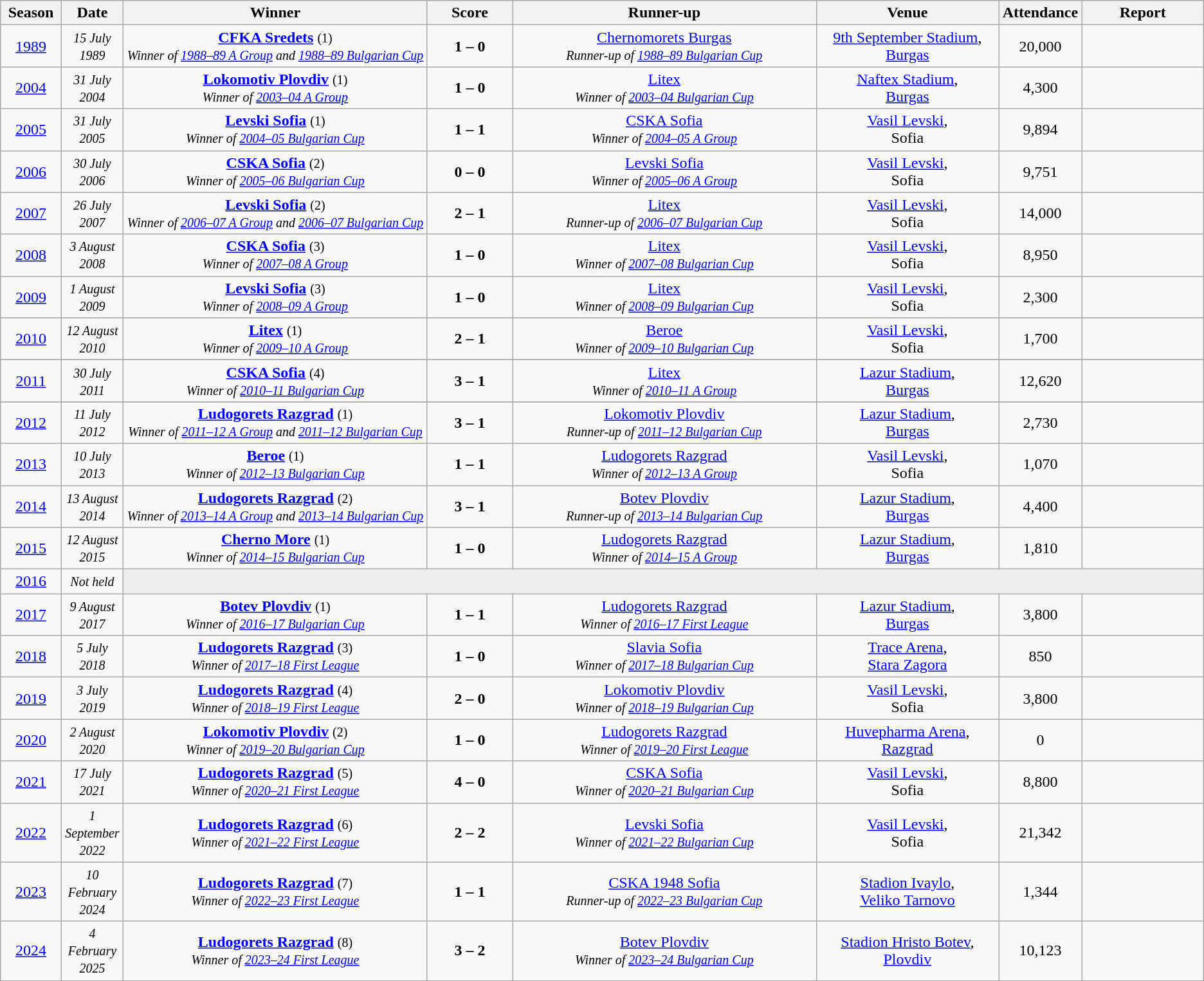<table class="wikitable" style="text-align: center;">
<tr>
<th width=5%>Season</th>
<th width=5%>Date</th>
<th width=25%>Winner</th>
<th width=7%>Score</th>
<th width=25%>Runner-up</th>
<th width=15%>Venue</th>
<th width=6%>Attendance</th>
<th width=10%>Report</th>
</tr>
<tr>
<td><a href='#'>1989</a></td>
<td><small><em>15 July 1989</em></small></td>
<td><strong><a href='#'>CFKA Sredets</a></strong> <small> (1)<br><em>Winner of <a href='#'>1988–89 A Group</a> and <a href='#'>1988–89 Bulgarian Cup</a></em></small></td>
<td><strong>1 – 0</strong></td>
<td><a href='#'>Chernomorets Burgas</a> <br> <small><em>Runner-up of <a href='#'>1988–89 Bulgarian Cup</a></em></small></td>
<td><a href='#'>9th September Stadium</a>,<br><a href='#'>Burgas</a></td>
<td>20,000</td>
<td></td>
</tr>
<tr>
<td><a href='#'>2004</a></td>
<td><small><em>31 July 2004</em></small></td>
<td><strong><a href='#'>Lokomotiv Plovdiv</a></strong> <small> (1)<br><em>Winner of <a href='#'>2003–04 A Group</a></em></small></td>
<td><strong>1 – 0</strong></td>
<td><a href='#'>Litex</a> <br> <small><em>Winner of <a href='#'>2003–04 Bulgarian Cup</a></em></small></td>
<td><a href='#'>Naftex Stadium</a>,<br><a href='#'>Burgas</a></td>
<td>4,300</td>
<td></td>
</tr>
<tr>
<td><a href='#'>2005</a></td>
<td><small><em>31 July 2005</em></small></td>
<td><strong><a href='#'>Levski Sofia</a></strong> <small> (1)<br><em>Winner of <a href='#'>2004–05 Bulgarian Cup</a></em></small></td>
<td><strong>1 – 1 <br> <small></small></strong></td>
<td><a href='#'>CSKA Sofia</a> <br> <small><em>Winner of <a href='#'>2004–05 A Group</a></em></small></td>
<td><a href='#'>Vasil Levski</a>,<br>Sofia</td>
<td>9,894</td>
<td></td>
</tr>
<tr>
<td><a href='#'>2006</a></td>
<td><small><em>30 July 2006</em></small></td>
<td><strong><a href='#'>CSKA Sofia</a></strong> <small> (2)<br><em>Winner of <a href='#'>2005–06 Bulgarian Cup</a></em></small></td>
<td><strong>0 – 0 <br> <small></small></strong></td>
<td><a href='#'>Levski Sofia</a> <br> <small><em>Winner of <a href='#'>2005–06 A Group</a></em></small></td>
<td><a href='#'>Vasil Levski</a>,<br>Sofia</td>
<td>9,751</td>
<td></td>
</tr>
<tr>
<td><a href='#'>2007</a></td>
<td><small><em>26 July 2007</em></small></td>
<td><strong><a href='#'>Levski Sofia</a></strong> <small> (2)<br><em>Winner of <a href='#'>2006–07 A Group</a> and <a href='#'>2006–07 Bulgarian Cup</a></em></small></td>
<td><strong>2 – 1 </strong></td>
<td><a href='#'>Litex</a> <br> <small><em>Runner-up of <a href='#'>2006–07 Bulgarian Cup</a></em></small></td>
<td><a href='#'>Vasil Levski</a>,<br>Sofia</td>
<td>14,000</td>
<td></td>
</tr>
<tr>
<td><a href='#'>2008</a></td>
<td><small><em>3 August 2008</em></small></td>
<td><strong><a href='#'>CSKA Sofia</a></strong> <small> (3)<br><em>Winner of <a href='#'>2007–08 A Group</a></em></small></td>
<td><strong>1 – 0</strong></td>
<td><a href='#'>Litex</a> <br> <small><em>Winner of <a href='#'>2007–08 Bulgarian Cup</a></em></small></td>
<td><a href='#'>Vasil Levski</a>,<br>Sofia</td>
<td>8,950</td>
<td></td>
</tr>
<tr>
<td><a href='#'>2009</a></td>
<td><small><em>1 August 2009</em></small></td>
<td><strong><a href='#'>Levski Sofia</a></strong> <small> (3)<br><em>Winner of <a href='#'>2008–09 A Group</a></em></small></td>
<td><strong>1 – 0</strong></td>
<td><a href='#'>Litex</a> <br> <small><em>Winner of <a href='#'>2008–09 Bulgarian Cup</a></em></small></td>
<td><a href='#'>Vasil Levski</a>,<br>Sofia</td>
<td>2,300</td>
<td> </td>
</tr>
<tr>
</tr>
<tr>
<td><a href='#'>2010</a></td>
<td><small><em>12 August 2010</em></small></td>
<td><strong><a href='#'>Litex</a></strong> <small> (1)<br><em>Winner of <a href='#'>2009–10 A Group</a></em></small></td>
<td><strong>2 – 1 </strong></td>
<td><a href='#'>Beroe</a> <br> <small><em>Winner of <a href='#'>2009–10 Bulgarian Cup</a></em></small></td>
<td><a href='#'>Vasil Levski</a>,<br>Sofia</td>
<td>1,700</td>
<td></td>
</tr>
<tr>
</tr>
<tr>
<td><a href='#'>2011</a></td>
<td><small><em>30 July 2011</em></small></td>
<td><strong><a href='#'>CSKA Sofia</a></strong> <small> (4) <br> <em>Winner of <a href='#'>2010–11 Bulgarian Cup</a></em></small></td>
<td><strong>3 – 1</strong></td>
<td><a href='#'>Litex</a> <br><small><em>Winner of <a href='#'>2010–11 A Group</a></em></small></td>
<td><a href='#'>Lazur Stadium</a>,<br><a href='#'>Burgas</a></td>
<td>12,620</td>
<td></td>
</tr>
<tr>
</tr>
<tr>
<td><a href='#'>2012</a></td>
<td><small><em>11 July 2012</em></small></td>
<td><strong><a href='#'>Ludogorets Razgrad</a></strong> <small> (1) <br> <em>Winner of <a href='#'>2011–12 A Group</a> and <a href='#'>2011–12 Bulgarian Cup</a></em></small></td>
<td><strong>3 – 1</strong></td>
<td><a href='#'>Lokomotiv Plovdiv</a><br> <small><em>Runner-up of <a href='#'>2011–12 Bulgarian Cup</a></em></small></td>
<td><a href='#'>Lazur Stadium</a>,<br><a href='#'>Burgas</a></td>
<td>2,730</td>
<td></td>
</tr>
<tr>
<td><a href='#'>2013</a></td>
<td><small><em>10 July 2013</em></small></td>
<td><strong><a href='#'>Beroe</a></strong>  <small> (1) <br> <em>Winner of <a href='#'>2012–13 Bulgarian Cup</a></em></small></td>
<td><strong>1 – 1 <br> <small></small></strong></td>
<td><a href='#'>Ludogorets Razgrad</a> <br> <small><em>Winner of <a href='#'>2012–13 A Group</a></em></small></td>
<td><a href='#'>Vasil Levski</a>,<br>Sofia</td>
<td>1,070</td>
<td></td>
</tr>
<tr>
<td><a href='#'>2014</a></td>
<td><small><em>13 August 2014</em></small></td>
<td><strong><a href='#'>Ludogorets Razgrad</a></strong> <small> (2) <br> <em>Winner of <a href='#'>2013–14 A Group</a> and <a href='#'>2013–14 Bulgarian Cup</a></em></small></td>
<td><strong>3 – 1</strong></td>
<td><a href='#'>Botev Plovdiv</a> <br><small> <em>Runner-up of <a href='#'>2013–14 Bulgarian Cup</a></em></small></td>
<td><a href='#'>Lazur Stadium</a>,<br><a href='#'>Burgas</a></td>
<td>4,400</td>
<td></td>
</tr>
<tr>
<td><a href='#'>2015</a></td>
<td><small><em>12 August 2015</em></small></td>
<td><strong><a href='#'>Cherno More</a></strong> <small> (1) <br> <em>Winner of <a href='#'>2014–15 Bulgarian Cup</a></em></small></td>
<td><strong>1 – 0</strong></td>
<td><a href='#'>Ludogorets Razgrad</a>  <small> <br> <em>Winner of <a href='#'>2014–15 A Group</a></em></small></td>
<td><a href='#'>Lazur Stadium</a>,<br><a href='#'>Burgas</a></td>
<td>1,810</td>
<td></td>
</tr>
<tr>
<td><a href='#'>2016</a></td>
<td><small><em>Not held</em></small></td>
<td colspan=6 style=background:#efefef></td>
</tr>
<tr>
<td><a href='#'>2017</a></td>
<td><small><em>9 August 2017</em></small></td>
<td><strong><a href='#'>Botev Plovdiv</a></strong> <small> (1) <br><em>Winner of <a href='#'>2016–17 Bulgarian Cup</a></em></small></td>
<td><strong>1 – 1<br><small></small></strong></td>
<td><a href='#'>Ludogorets Razgrad</a> <br><small> <em>Winner of <a href='#'>2016–17 First League</a></em></small></td>
<td><a href='#'>Lazur Stadium</a>,<br><a href='#'>Burgas</a></td>
<td>3,800</td>
<td></td>
</tr>
<tr>
<td><a href='#'>2018</a></td>
<td><small><em>5 July 2018</em></small></td>
<td><strong><a href='#'>Ludogorets Razgrad</a></strong> <small> (3) <br> <em>Winner of <a href='#'>2017–18 First League</a></em></small></td>
<td><strong>1 – 0</strong></td>
<td><a href='#'>Slavia Sofia</a> <br><small><em>Winner of <a href='#'>2017–18 Bulgarian Cup</a></em></small></td>
<td><a href='#'>Trace Arena</a>,<br><a href='#'>Stara Zagora</a></td>
<td>850</td>
<td></td>
</tr>
<tr>
<td><a href='#'>2019</a></td>
<td><small><em>3 July 2019</em></small></td>
<td><strong><a href='#'>Ludogorets Razgrad</a></strong> <small> (4) <br> <em>Winner of <a href='#'>2018–19 First League</a></em></small></td>
<td><strong>2 – 0</strong></td>
<td><a href='#'>Lokomotiv Plovdiv</a><br> <small><em>Winner of <a href='#'>2018–19 Bulgarian Cup</a></em></small></td>
<td><a href='#'>Vasil Levski</a>,<br>Sofia</td>
<td>3,800</td>
<td></td>
</tr>
<tr>
<td><a href='#'>2020</a></td>
<td><small><em>2 August 2020</em></small></td>
<td><strong><a href='#'>Lokomotiv Plovdiv</a></strong> <small> (2) <br><em>Winner of <a href='#'>2019–20 Bulgarian Cup</a></em></small></td>
<td><strong>1 – 0</strong></td>
<td><a href='#'>Ludogorets Razgrad</a> <br><small> <em>Winner of <a href='#'>2019–20 First League</a></em></small></td>
<td><a href='#'>Huvepharma Arena</a>,<br><a href='#'>Razgrad</a></td>
<td>0</td>
<td></td>
</tr>
<tr>
<td><a href='#'>2021</a></td>
<td><small><em>17 July 2021</em></small></td>
<td><strong><a href='#'>Ludogorets Razgrad</a></strong> <small> (5) <br> <em>Winner of <a href='#'>2020–21 First League</a></em></small></td>
<td><strong>4 – 0</strong></td>
<td><a href='#'>CSKA Sofia</a><br> <small><em>Winner of <a href='#'>2020–21 Bulgarian Cup</a></em></small></td>
<td><a href='#'>Vasil Levski</a>,<br>Sofia</td>
<td>8,800</td>
<td></td>
</tr>
<tr>
<td><a href='#'>2022</a></td>
<td><small><em>1 September 2022</em></small></td>
<td><strong><a href='#'>Ludogorets Razgrad</a></strong> <small> (6) <br> <em>Winner of <a href='#'>2021–22 First League</a></em></small></td>
<td><strong>2 – 2<br><small></small></strong></td>
<td><a href='#'>Levski Sofia</a><br> <small><em>Winner of <a href='#'>2021–22 Bulgarian Cup</a></em></small></td>
<td><a href='#'>Vasil Levski</a>,<br>Sofia</td>
<td>21,342</td>
<td></td>
</tr>
<tr>
<td><a href='#'>2023</a></td>
<td><small><em>10 February 2024</em></small></td>
<td><strong><a href='#'>Ludogorets Razgrad</a></strong> <small> (7) <br> <em>Winner of <a href='#'>2022–23 First League</a></em></small></td>
<td><strong>1 – 1<br><small></small></strong></td>
<td><a href='#'>CSKA 1948 Sofia</a><br> <small><em>Runner-up of <a href='#'>2022–23 Bulgarian Cup</a></em></small></td>
<td><a href='#'>Stadion Ivaylo</a>,<br><a href='#'>Veliko Tarnovo</a></td>
<td>1,344</td>
<td></td>
</tr>
<tr>
<td><a href='#'>2024</a></td>
<td><small><em>4 February 2025</em></small></td>
<td><strong><a href='#'>Ludogorets Razgrad</a></strong> <small> (8) <br> <em>Winner of <a href='#'>2023–24 First League</a></em></small></td>
<td><strong>3 – 2</strong></td>
<td><a href='#'>Botev Plovdiv</a><br> <small><em>Winner of <a href='#'>2023–24 Bulgarian Cup</a></em></small></td>
<td><a href='#'>Stadion Hristo Botev</a>,<br><a href='#'>Plovdiv</a></td>
<td>10,123</td>
<td></td>
</tr>
<tr>
</tr>
</table>
